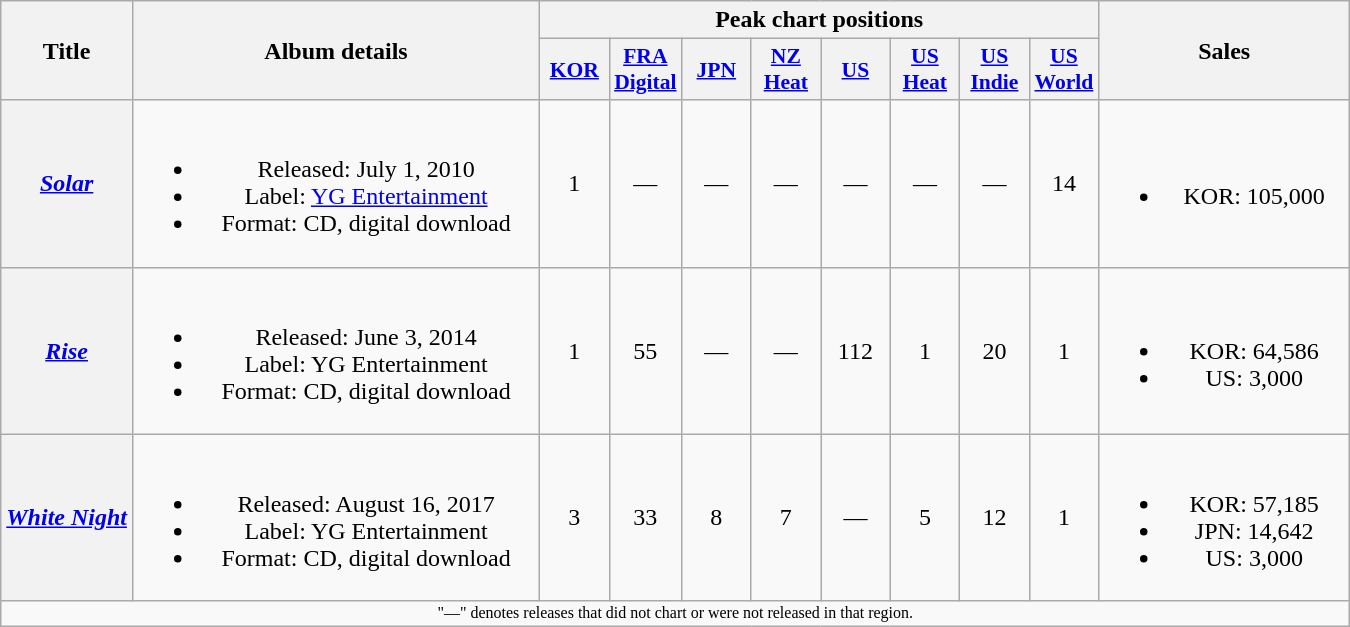<table class="wikitable plainrowheaders" style="text-align:center;">
<tr>
<th rowspan="2">Title</th>
<th rowspan="2" style="width:16.5em;">Album details</th>
<th colspan="8">Peak chart positions</th>
<th rowspan="2" style="width:10em;">Sales</th>
</tr>
<tr>
<th scope="col" style="width:2.75em;font-size:90%;"><a href='#'>KOR</a><br></th>
<th scope="col" style="width:2.75em;font-size:90%;"><a href='#'>FRA Digital</a><br></th>
<th scope="col" style="width:2.75em;font-size:90%;"><a href='#'>JPN</a><br></th>
<th scope="col" style="width:2.75em;font-size:90%;"><a href='#'>NZ<br>Heat</a><br></th>
<th scope="col" style="width:2.75em;font-size:90%;"><a href='#'>US</a><br></th>
<th scope="col" style="width:2.75em;font-size:90%;"><a href='#'>US Heat</a><br></th>
<th scope="col" style="width:2.75em;font-size:90%;"><a href='#'>US Indie</a><br></th>
<th scope="col" style="width:2.75em;font-size:90%;"><a href='#'>US World</a><br></th>
</tr>
<tr>
<th scope="row"><em><a href='#'>Solar</a></em></th>
<td><br><ul><li>Released: July 1, 2010</li><li>Label: <a href='#'>YG Entertainment</a></li><li>Format: CD, digital download</li></ul></td>
<td>1</td>
<td>—</td>
<td>—</td>
<td>—</td>
<td>—</td>
<td>—</td>
<td>—</td>
<td>14</td>
<td><br><ul><li>KOR: 105,000</li></ul></td>
</tr>
<tr>
<th scope="row"><em><a href='#'>Rise</a></em></th>
<td><br><ul><li>Released: June 3, 2014</li><li>Label: YG Entertainment</li><li>Format: CD, digital download</li></ul></td>
<td>1</td>
<td>55</td>
<td>—</td>
<td>—</td>
<td>112</td>
<td>1</td>
<td>20</td>
<td>1</td>
<td><br><ul><li>KOR: 64,586</li><li>US: 3,000</li></ul></td>
</tr>
<tr>
<th scope="row"><em><a href='#'>White Night</a></em></th>
<td><br><ul><li>Released: August 16, 2017</li><li>Label: YG Entertainment</li><li>Format: CD, digital download</li></ul></td>
<td>3</td>
<td>33</td>
<td>8</td>
<td>7</td>
<td>—</td>
<td>5</td>
<td>12</td>
<td>1</td>
<td><br><ul><li>KOR: 57,185</li><li>JPN: 14,642</li><li>US: 3,000</li></ul></td>
</tr>
<tr>
<td align="center" colspan="11" style="font-size:8pt">"—" denotes releases that did not chart or were not released in that region.</td>
</tr>
</table>
